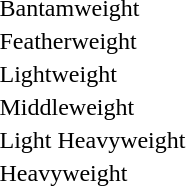<table>
<tr>
<td>Bantamweight<br></td>
<td></td>
<td></td>
<td></td>
</tr>
<tr>
<td>Featherweight<br></td>
<td></td>
<td></td>
<td></td>
</tr>
<tr>
<td>Lightweight<br> </td>
<td></td>
<td></td>
<td></td>
</tr>
<tr>
<td>Middleweight<br></td>
<td></td>
<td></td>
<td></td>
</tr>
<tr>
<td>Light Heavyweight<br> </td>
<td></td>
<td></td>
<td></td>
</tr>
<tr>
<td>Heavyweight<br> </td>
<td></td>
<td></td>
<td></td>
</tr>
</table>
